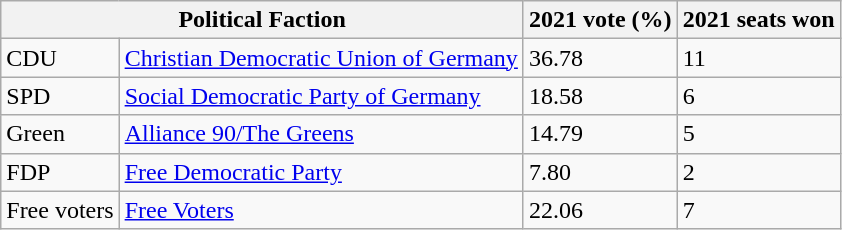<table class="wikitable">
<tr>
<th colspan="2">Political Faction</th>
<th>2021 vote (%)</th>
<th>2021 seats won</th>
</tr>
<tr>
<td>CDU</td>
<td><a href='#'>Christian Democratic Union of Germany</a></td>
<td>36.78</td>
<td>11</td>
</tr>
<tr>
<td>SPD</td>
<td><a href='#'>Social Democratic Party of Germany</a></td>
<td>18.58</td>
<td>6</td>
</tr>
<tr>
<td>Green</td>
<td><a href='#'>Alliance 90/The Greens</a></td>
<td>14.79</td>
<td>5</td>
</tr>
<tr>
<td>FDP</td>
<td><a href='#'>Free Democratic Party</a></td>
<td>7.80</td>
<td>2</td>
</tr>
<tr>
<td>Free voters</td>
<td><a href='#'>Free Voters</a></td>
<td>22.06</td>
<td>7</td>
</tr>
</table>
